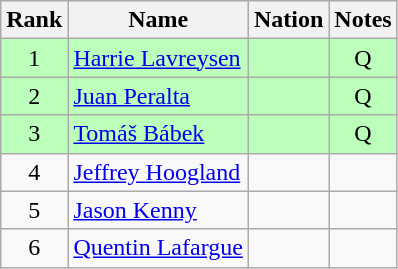<table class="wikitable sortable" style="text-align:center">
<tr>
<th>Rank</th>
<th>Name</th>
<th>Nation</th>
<th>Notes</th>
</tr>
<tr bgcolor=bbffbb>
<td>1</td>
<td align=left><a href='#'>Harrie Lavreysen</a></td>
<td align=left></td>
<td>Q</td>
</tr>
<tr bgcolor=bbffbb>
<td>2</td>
<td align=left><a href='#'>Juan Peralta</a></td>
<td align=left></td>
<td>Q</td>
</tr>
<tr bgcolor=bbffbb>
<td>3</td>
<td align=left><a href='#'>Tomáš Bábek</a></td>
<td align=left></td>
<td>Q</td>
</tr>
<tr>
<td>4</td>
<td align=left><a href='#'>Jeffrey Hoogland</a></td>
<td align=left></td>
<td></td>
</tr>
<tr>
<td>5</td>
<td align=left><a href='#'>Jason Kenny</a></td>
<td align=left></td>
<td></td>
</tr>
<tr>
<td>6</td>
<td align=left><a href='#'>Quentin Lafargue</a></td>
<td align=left></td>
<td></td>
</tr>
</table>
